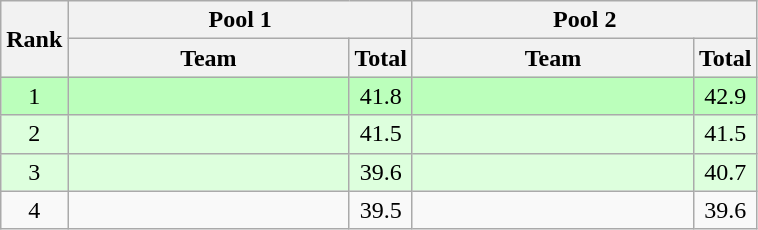<table class="wikitable" style="text-align:center;">
<tr>
<th rowspan=2>Rank</th>
<th colspan=2>Pool 1</th>
<th colspan=2>Pool 2</th>
</tr>
<tr>
<th width=180>Team</th>
<th>Total</th>
<th width=180>Team</th>
<th>Total</th>
</tr>
<tr bgcolor=bbffbb>
<td>1</td>
<td align=left></td>
<td>41.8</td>
<td align=left></td>
<td>42.9</td>
</tr>
<tr bgcolor=ddffdd>
<td>2</td>
<td align=left></td>
<td>41.5</td>
<td align=left></td>
<td>41.5</td>
</tr>
<tr bgcolor=ddffdd>
<td>3</td>
<td align=left></td>
<td>39.6</td>
<td align=left></td>
<td>40.7</td>
</tr>
<tr>
<td>4</td>
<td align=left></td>
<td>39.5</td>
<td align=left></td>
<td>39.6</td>
</tr>
</table>
